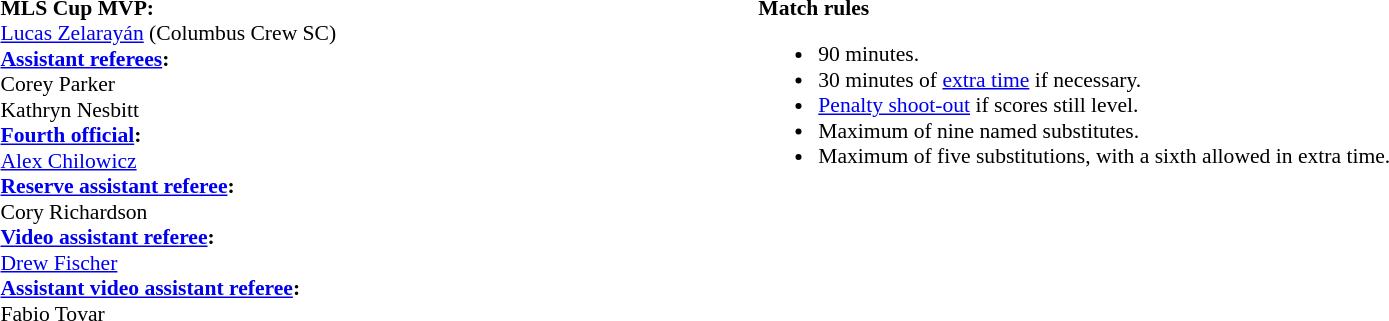<table width=100% style="font-size:90%">
<tr>
<td><br><strong>MLS Cup MVP:</strong>
<br><a href='#'>Lucas Zelarayán</a> (Columbus Crew SC)<br><strong><a href='#'>Assistant referees</a>:</strong>
<br>Corey Parker
<br>Kathryn Nesbitt
<br><strong><a href='#'>Fourth official</a>:</strong>
<br><a href='#'>Alex Chilowicz</a>
<br><strong><a href='#'>Reserve assistant referee</a>:</strong>
<br>Cory Richardson
<br><strong><a href='#'>Video assistant referee</a>:</strong>
<br><a href='#'>Drew Fischer</a>
<br><strong><a href='#'>Assistant video assistant referee</a>:</strong>
<br>Fabio Tovar</td>
<td style="width:60%; vertical-align:top;"><br><strong>Match rules</strong><ul><li>90 minutes.</li><li>30 minutes of <a href='#'>extra time</a> if necessary.</li><li><a href='#'>Penalty shoot-out</a> if scores still level.</li><li>Maximum of nine named substitutes.</li><li>Maximum of five substitutions, with a sixth allowed in extra time.</li></ul></td>
</tr>
</table>
